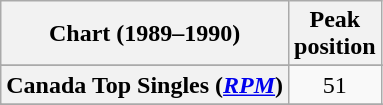<table class="wikitable sortable plainrowheaders">
<tr>
<th>Chart (1989–1990)</th>
<th>Peak<br>position</th>
</tr>
<tr>
</tr>
<tr>
<th scope="row">Canada Top Singles (<em><a href='#'>RPM</a></em>)</th>
<td align="center">51</td>
</tr>
<tr>
</tr>
<tr>
</tr>
<tr>
</tr>
</table>
